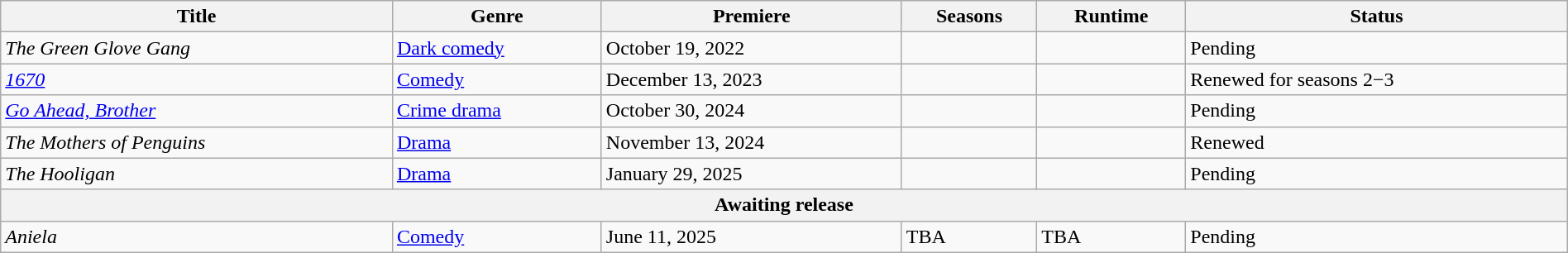<table class="wikitable sortable" style="width:100%">
<tr>
<th scope="col" style="width:25%;">Title</th>
<th>Genre</th>
<th>Premiere</th>
<th>Seasons</th>
<th>Runtime</th>
<th>Status</th>
</tr>
<tr>
<td><em>The Green Glove Gang</em></td>
<td><a href='#'>Dark comedy</a></td>
<td>October 19, 2022</td>
<td></td>
<td></td>
<td>Pending</td>
</tr>
<tr>
<td><em><a href='#'>1670</a></em></td>
<td><a href='#'>Comedy</a></td>
<td>December 13, 2023</td>
<td></td>
<td></td>
<td>Renewed for seasons 2−3</td>
</tr>
<tr>
<td><em><a href='#'>Go Ahead, Brother</a></em></td>
<td><a href='#'>Crime drama</a></td>
<td>October 30, 2024</td>
<td></td>
<td></td>
<td>Pending</td>
</tr>
<tr>
<td><em>The Mothers of Penguins</em></td>
<td><a href='#'>Drama</a></td>
<td>November 13, 2024</td>
<td></td>
<td></td>
<td>Renewed</td>
</tr>
<tr>
<td><em>The Hooligan</em></td>
<td><a href='#'>Drama</a></td>
<td>January 29, 2025</td>
<td></td>
<td></td>
<td>Pending</td>
</tr>
<tr>
<th data-sort-value="zzz" colspan="6">Awaiting release</th>
</tr>
<tr>
<td><em>Aniela</em></td>
<td><a href='#'>Comedy</a></td>
<td>June 11, 2025</td>
<td>TBA</td>
<td>TBA</td>
<td>Pending</td>
</tr>
</table>
